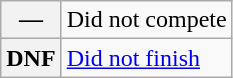<table class="wikitable">
<tr>
<th scope="row">—</th>
<td>Did not compete</td>
</tr>
<tr>
<th scope="row">DNF</th>
<td><a href='#'>Did not finish</a></td>
</tr>
</table>
